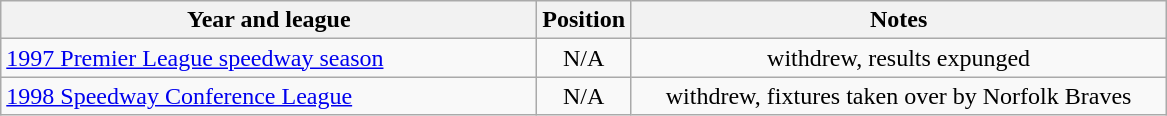<table class="wikitable">
<tr>
<th width=350>Year and league</th>
<th width=50>Position</th>
<th width=350>Notes</th>
</tr>
<tr align=center>
<td align="left"><a href='#'>1997 Premier League speedway season</a></td>
<td>N/A</td>
<td>withdrew, results expunged</td>
</tr>
<tr align=center>
<td align="left"><a href='#'>1998 Speedway Conference League</a></td>
<td>N/A</td>
<td>withdrew, fixtures taken over by Norfolk Braves</td>
</tr>
</table>
